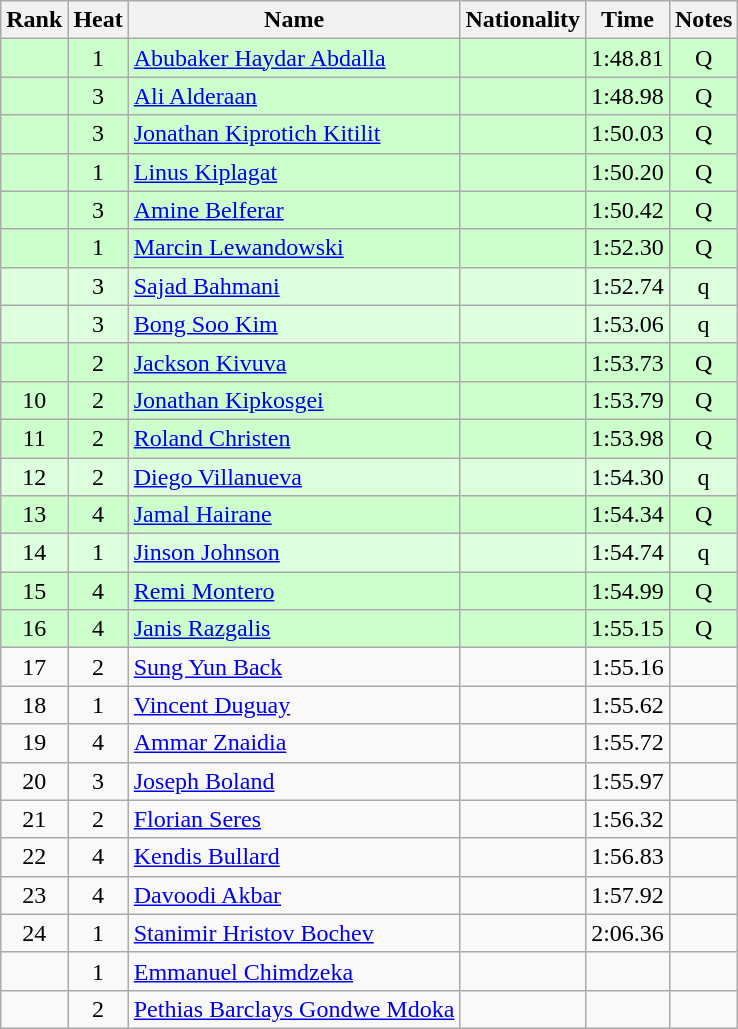<table class="wikitable sortable" style="text-align:center">
<tr>
<th>Rank</th>
<th>Heat</th>
<th>Name</th>
<th>Nationality</th>
<th>Time</th>
<th>Notes</th>
</tr>
<tr bgcolor=ccffcc>
<td></td>
<td>1</td>
<td align=left><a href='#'>Abubaker Haydar Abdalla</a></td>
<td align=left></td>
<td>1:48.81</td>
<td>Q</td>
</tr>
<tr bgcolor=ccffcc>
<td></td>
<td>3</td>
<td align=left><a href='#'>Ali Alderaan</a></td>
<td align=left></td>
<td>1:48.98</td>
<td>Q</td>
</tr>
<tr bgcolor=ccffcc>
<td></td>
<td>3</td>
<td align=left><a href='#'>Jonathan Kiprotich Kitilit</a></td>
<td align=left></td>
<td>1:50.03</td>
<td>Q</td>
</tr>
<tr bgcolor=ccffcc>
<td></td>
<td>1</td>
<td align=left><a href='#'>Linus Kiplagat</a></td>
<td align=left></td>
<td>1:50.20</td>
<td>Q</td>
</tr>
<tr bgcolor=ccffcc>
<td></td>
<td>3</td>
<td align=left><a href='#'>Amine Belferar</a></td>
<td align=left></td>
<td>1:50.42</td>
<td>Q</td>
</tr>
<tr bgcolor=ccffcc>
<td></td>
<td>1</td>
<td align=left><a href='#'>Marcin Lewandowski</a></td>
<td align=left></td>
<td>1:52.30</td>
<td>Q</td>
</tr>
<tr bgcolor=ddffdd>
<td></td>
<td>3</td>
<td align=left><a href='#'>Sajad Bahmani</a></td>
<td align=left></td>
<td>1:52.74</td>
<td>q</td>
</tr>
<tr bgcolor=ddffdd>
<td></td>
<td>3</td>
<td align=left><a href='#'>Bong Soo Kim</a></td>
<td align=left></td>
<td>1:53.06</td>
<td>q</td>
</tr>
<tr bgcolor=ccffcc>
<td></td>
<td>2</td>
<td align=left><a href='#'>Jackson Kivuva</a></td>
<td align=left></td>
<td>1:53.73</td>
<td>Q</td>
</tr>
<tr bgcolor=ccffcc>
<td>10</td>
<td>2</td>
<td align=left><a href='#'>Jonathan Kipkosgei</a></td>
<td align=left></td>
<td>1:53.79</td>
<td>Q</td>
</tr>
<tr bgcolor=ccffcc>
<td>11</td>
<td>2</td>
<td align=left><a href='#'>Roland Christen</a></td>
<td align=left></td>
<td>1:53.98</td>
<td>Q</td>
</tr>
<tr bgcolor=ddffdd>
<td>12</td>
<td>2</td>
<td align=left><a href='#'>Diego Villanueva</a></td>
<td align=left></td>
<td>1:54.30</td>
<td>q</td>
</tr>
<tr bgcolor=ccffcc>
<td>13</td>
<td>4</td>
<td align=left><a href='#'>Jamal Hairane</a></td>
<td align=left></td>
<td>1:54.34</td>
<td>Q</td>
</tr>
<tr bgcolor=ddffdd>
<td>14</td>
<td>1</td>
<td align=left><a href='#'>Jinson Johnson</a></td>
<td align=left></td>
<td>1:54.74</td>
<td>q</td>
</tr>
<tr bgcolor=ccffcc>
<td>15</td>
<td>4</td>
<td align=left><a href='#'>Remi Montero</a></td>
<td align=left></td>
<td>1:54.99</td>
<td>Q</td>
</tr>
<tr bgcolor=ccffcc>
<td>16</td>
<td>4</td>
<td align=left><a href='#'>Janis Razgalis</a></td>
<td align=left></td>
<td>1:55.15</td>
<td>Q</td>
</tr>
<tr>
<td>17</td>
<td>2</td>
<td align=left><a href='#'>Sung Yun Back</a></td>
<td align=left></td>
<td>1:55.16</td>
<td></td>
</tr>
<tr>
<td>18</td>
<td>1</td>
<td align=left><a href='#'>Vincent Duguay</a></td>
<td align=left></td>
<td>1:55.62</td>
<td></td>
</tr>
<tr>
<td>19</td>
<td>4</td>
<td align=left><a href='#'>Ammar Znaidia</a></td>
<td align=left></td>
<td>1:55.72</td>
<td></td>
</tr>
<tr>
<td>20</td>
<td>3</td>
<td align=left><a href='#'>Joseph Boland</a></td>
<td align=left></td>
<td>1:55.97</td>
<td></td>
</tr>
<tr>
<td>21</td>
<td>2</td>
<td align=left><a href='#'>Florian Seres</a></td>
<td align=left></td>
<td>1:56.32</td>
<td></td>
</tr>
<tr>
<td>22</td>
<td>4</td>
<td align=left><a href='#'>Kendis Bullard</a></td>
<td align=left></td>
<td>1:56.83</td>
<td></td>
</tr>
<tr>
<td>23</td>
<td>4</td>
<td align=left><a href='#'>Davoodi Akbar</a></td>
<td align=left></td>
<td>1:57.92</td>
<td></td>
</tr>
<tr>
<td>24</td>
<td>1</td>
<td align=left><a href='#'>Stanimir Hristov Bochev</a></td>
<td align=left></td>
<td>2:06.36</td>
<td></td>
</tr>
<tr>
<td></td>
<td>1</td>
<td align=left><a href='#'>Emmanuel Chimdzeka</a></td>
<td align=left></td>
<td></td>
<td></td>
</tr>
<tr>
<td></td>
<td>2</td>
<td align=left><a href='#'>Pethias Barclays Gondwe Mdoka</a></td>
<td align=left></td>
<td></td>
<td></td>
</tr>
</table>
